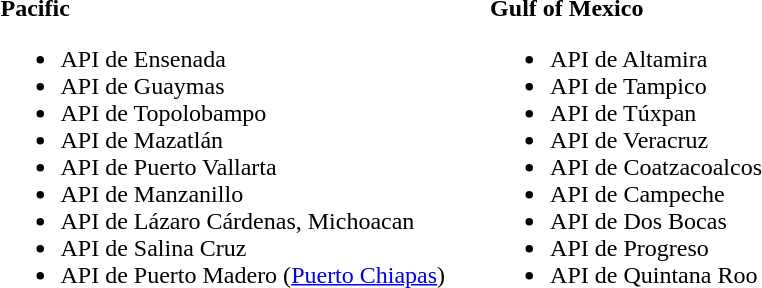<table border="0" cellspacing="0" cellpadding="15" style="text-align:left;">
<tr>
<td style="vertical-align: top;"><br><strong>Pacific</strong><ul><li>API de Ensenada</li><li>API de Guaymas</li><li>API de Topolobampo</li><li>API de Mazatlán</li><li>API de Puerto Vallarta</li><li>API de Manzanillo</li><li>API de Lázaro Cárdenas, Michoacan</li><li>API de Salina Cruz</li><li>API de Puerto Madero (<a href='#'>Puerto Chiapas</a>)</li></ul></td>
<td style="vertical-align: top;"><br><strong>Gulf of Mexico</strong><ul><li>API de Altamira</li><li>API de Tampico</li><li>API de Túxpan</li><li>API de Veracruz</li><li>API de Coatzacoalcos</li><li>API de Campeche</li><li>API de Dos Bocas</li><li>API de Progreso</li><li>API de Quintana Roo</li></ul></td>
</tr>
</table>
